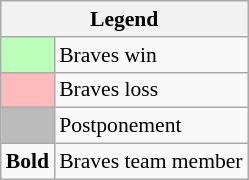<table class="wikitable" style="font-size:90%">
<tr>
<th colspan="2">Legend</th>
</tr>
<tr>
<td style="background:#bfb;"> </td>
<td>Braves win</td>
</tr>
<tr>
<td style="background:#fbb;"> </td>
<td>Braves loss</td>
</tr>
<tr>
<td style="background:#bbb;"> </td>
<td>Postponement</td>
</tr>
<tr>
<td><strong>Bold</strong></td>
<td>Braves team member</td>
</tr>
</table>
